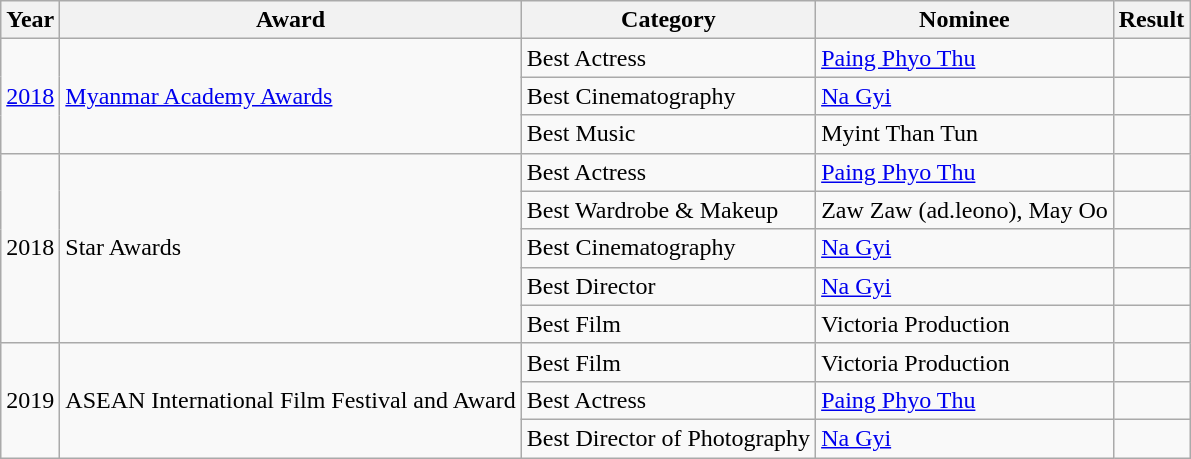<table class="wikitable">
<tr>
<th>Year</th>
<th>Award</th>
<th>Category</th>
<th>Nominee</th>
<th>Result</th>
</tr>
<tr>
<td scope="row" rowspan="3"><a href='#'>2018</a></td>
<td scope="row" rowspan="3"><a href='#'>Myanmar Academy Awards</a></td>
<td>Best Actress</td>
<td><a href='#'>Paing Phyo Thu</a></td>
<td></td>
</tr>
<tr>
<td>Best Cinematography</td>
<td><a href='#'>Na Gyi</a></td>
<td></td>
</tr>
<tr>
<td>Best Music</td>
<td>Myint Than Tun</td>
<td></td>
</tr>
<tr>
<td scope="row" rowspan="5">2018</td>
<td scope="row" rowspan="5">Star Awards</td>
<td>Best Actress</td>
<td><a href='#'>Paing Phyo Thu</a></td>
<td></td>
</tr>
<tr>
<td>Best Wardrobe & Makeup</td>
<td>Zaw Zaw (ad.leono), May Oo</td>
<td></td>
</tr>
<tr>
<td>Best Cinematography</td>
<td><a href='#'>Na Gyi</a></td>
<td></td>
</tr>
<tr>
<td>Best Director</td>
<td><a href='#'>Na Gyi</a></td>
<td></td>
</tr>
<tr>
<td>Best Film</td>
<td>Victoria Production</td>
<td></td>
</tr>
<tr>
<td scope="row" rowspan="3">2019</td>
<td scope="row" rowspan="3">ASEAN International Film Festival and Award</td>
<td>Best Film</td>
<td>Victoria Production</td>
<td></td>
</tr>
<tr>
<td>Best Actress</td>
<td><a href='#'>Paing Phyo Thu</a></td>
<td></td>
</tr>
<tr>
<td>Best Director of Photography</td>
<td><a href='#'>Na Gyi</a></td>
<td></td>
</tr>
</table>
